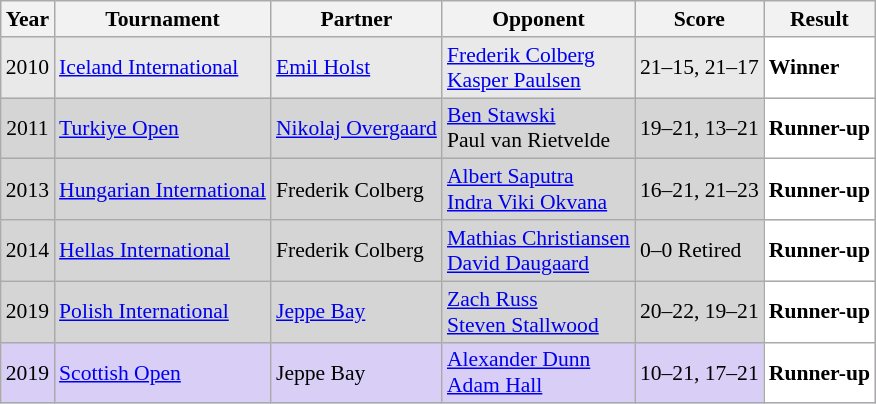<table class="sortable wikitable" style="font-size: 90%;">
<tr>
<th>Year</th>
<th>Tournament</th>
<th>Partner</th>
<th>Opponent</th>
<th>Score</th>
<th>Result</th>
</tr>
<tr style="background:#E9E9E9">
<td align="center">2010</td>
<td align="left"><a href='#'>Iceland International</a></td>
<td align="left"> <a href='#'>Emil Holst</a></td>
<td align="left"> <a href='#'>Frederik Colberg</a><br> <a href='#'>Kasper Paulsen</a></td>
<td align="left">21–15, 21–17</td>
<td style="text-align:left; background:white"> <strong>Winner</strong></td>
</tr>
<tr style="background:#D5D5D5">
<td align="center">2011</td>
<td align="left"><a href='#'>Turkiye Open</a></td>
<td align="left"> <a href='#'>Nikolaj Overgaard</a></td>
<td align="left"> <a href='#'>Ben Stawski</a> <br>  Paul van Rietvelde</td>
<td align="left">19–21, 13–21</td>
<td style="text-align:left; background:white"> <strong>Runner-up</strong></td>
</tr>
<tr style="background:#D5D5D5">
<td align="center">2013</td>
<td align="left"><a href='#'>Hungarian International</a></td>
<td align="left"> Frederik Colberg</td>
<td align="left"> <a href='#'>Albert Saputra</a><br> <a href='#'>Indra Viki Okvana</a></td>
<td align="left">16–21, 21–23</td>
<td style="text-align:left; background:white"> <strong>Runner-up</strong></td>
</tr>
<tr style="background:#D5D5D5">
<td align="center">2014</td>
<td align="left"><a href='#'>Hellas International</a></td>
<td align="left"> Frederik Colberg</td>
<td align="left"> <a href='#'>Mathias Christiansen</a><br> <a href='#'>David Daugaard</a></td>
<td align="left">0–0 Retired</td>
<td style="text-align:left; background:white"> <strong>Runner-up</strong></td>
</tr>
<tr style="background:#D5D5D5">
<td align="center">2019</td>
<td align="left"><a href='#'>Polish International</a></td>
<td align="left"> <a href='#'>Jeppe Bay</a></td>
<td align="left"> <a href='#'>Zach Russ</a><br> <a href='#'>Steven Stallwood</a></td>
<td align="left">20–22, 19–21</td>
<td style="text-align:left; background:white"> <strong>Runner-up</strong></td>
</tr>
<tr style="background:#D8CEF6">
<td align="center">2019</td>
<td align="left"><a href='#'>Scottish Open</a></td>
<td align="left"> Jeppe Bay</td>
<td align="left"> <a href='#'>Alexander Dunn</a><br> <a href='#'>Adam Hall</a></td>
<td align="left">10–21, 17–21</td>
<td style="text-align:left; background:white"> <strong>Runner-up</strong></td>
</tr>
</table>
